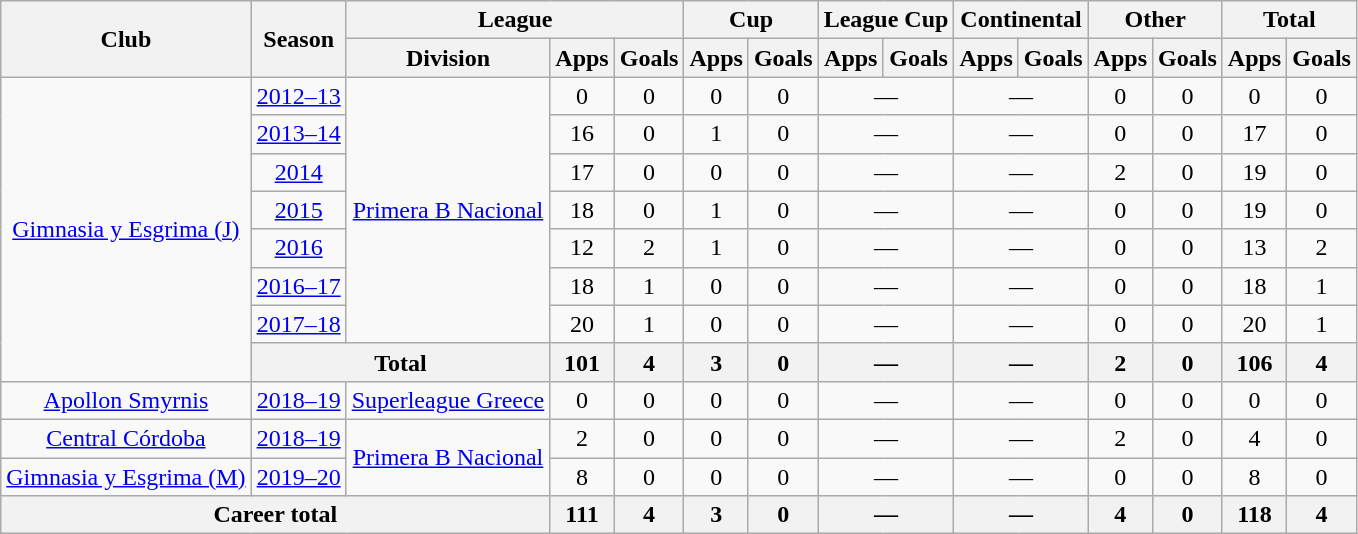<table class="wikitable" style="text-align:center">
<tr>
<th rowspan="2">Club</th>
<th rowspan="2">Season</th>
<th colspan="3">League</th>
<th colspan="2">Cup</th>
<th colspan="2">League Cup</th>
<th colspan="2">Continental</th>
<th colspan="2">Other</th>
<th colspan="2">Total</th>
</tr>
<tr>
<th>Division</th>
<th>Apps</th>
<th>Goals</th>
<th>Apps</th>
<th>Goals</th>
<th>Apps</th>
<th>Goals</th>
<th>Apps</th>
<th>Goals</th>
<th>Apps</th>
<th>Goals</th>
<th>Apps</th>
<th>Goals</th>
</tr>
<tr>
<td rowspan="8"><a href='#'>Gimnasia y Esgrima (J)</a></td>
<td><a href='#'>2012–13</a></td>
<td rowspan="7"><a href='#'>Primera B Nacional</a></td>
<td>0</td>
<td>0</td>
<td>0</td>
<td>0</td>
<td colspan="2">—</td>
<td colspan="2">—</td>
<td>0</td>
<td>0</td>
<td>0</td>
<td>0</td>
</tr>
<tr>
<td><a href='#'>2013–14</a></td>
<td>16</td>
<td>0</td>
<td>1</td>
<td>0</td>
<td colspan="2">—</td>
<td colspan="2">—</td>
<td>0</td>
<td>0</td>
<td>17</td>
<td>0</td>
</tr>
<tr>
<td><a href='#'>2014</a></td>
<td>17</td>
<td>0</td>
<td>0</td>
<td>0</td>
<td colspan="2">—</td>
<td colspan="2">—</td>
<td>2</td>
<td>0</td>
<td>19</td>
<td>0</td>
</tr>
<tr>
<td><a href='#'>2015</a></td>
<td>18</td>
<td>0</td>
<td>1</td>
<td>0</td>
<td colspan="2">—</td>
<td colspan="2">—</td>
<td>0</td>
<td>0</td>
<td>19</td>
<td>0</td>
</tr>
<tr>
<td><a href='#'>2016</a></td>
<td>12</td>
<td>2</td>
<td>1</td>
<td>0</td>
<td colspan="2">—</td>
<td colspan="2">—</td>
<td>0</td>
<td>0</td>
<td>13</td>
<td>2</td>
</tr>
<tr>
<td><a href='#'>2016–17</a></td>
<td>18</td>
<td>1</td>
<td>0</td>
<td>0</td>
<td colspan="2">—</td>
<td colspan="2">—</td>
<td>0</td>
<td>0</td>
<td>18</td>
<td>1</td>
</tr>
<tr>
<td><a href='#'>2017–18</a></td>
<td>20</td>
<td>1</td>
<td>0</td>
<td>0</td>
<td colspan="2">—</td>
<td colspan="2">—</td>
<td>0</td>
<td>0</td>
<td>20</td>
<td>1</td>
</tr>
<tr>
<th colspan="2">Total</th>
<th>101</th>
<th>4</th>
<th>3</th>
<th>0</th>
<th colspan="2">—</th>
<th colspan="2">—</th>
<th>2</th>
<th>0</th>
<th>106</th>
<th>4</th>
</tr>
<tr>
<td rowspan="1"><a href='#'>Apollon Smyrnis</a></td>
<td><a href='#'>2018–19</a></td>
<td rowspan="1"><a href='#'>Superleague Greece</a></td>
<td>0</td>
<td>0</td>
<td>0</td>
<td>0</td>
<td colspan="2">—</td>
<td colspan="2">—</td>
<td>0</td>
<td>0</td>
<td>0</td>
<td>0</td>
</tr>
<tr>
<td rowspan="1"><a href='#'>Central Córdoba</a></td>
<td><a href='#'>2018–19</a></td>
<td rowspan="2"><a href='#'>Primera B Nacional</a></td>
<td>2</td>
<td>0</td>
<td>0</td>
<td>0</td>
<td colspan="2">—</td>
<td colspan="2">—</td>
<td>2</td>
<td>0</td>
<td>4</td>
<td>0</td>
</tr>
<tr>
<td rowspan="1"><a href='#'>Gimnasia y Esgrima (M)</a></td>
<td><a href='#'>2019–20</a></td>
<td>8</td>
<td>0</td>
<td>0</td>
<td>0</td>
<td colspan="2">—</td>
<td colspan="2">—</td>
<td>0</td>
<td>0</td>
<td>8</td>
<td>0</td>
</tr>
<tr>
<th colspan="3">Career total</th>
<th>111</th>
<th>4</th>
<th>3</th>
<th>0</th>
<th colspan="2">—</th>
<th colspan="2">—</th>
<th>4</th>
<th>0</th>
<th>118</th>
<th>4</th>
</tr>
</table>
